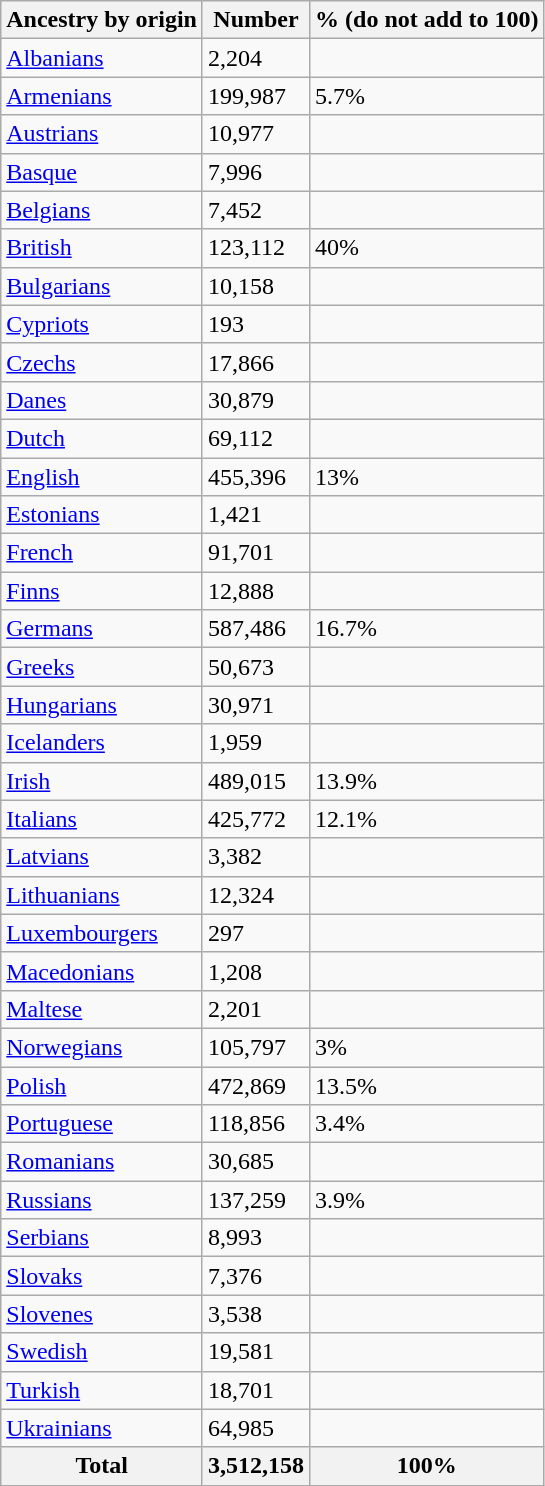<table class="wikitable sortable" font-size:75%">
<tr>
<th>Ancestry by origin</th>
<th>Number</th>
<th>% (do not add to 100)</th>
</tr>
<tr>
<td> <a href='#'>Albanians</a></td>
<td>2,204</td>
<td></td>
</tr>
<tr>
<td> <a href='#'>Armenians</a></td>
<td>199,987</td>
<td>5.7%</td>
</tr>
<tr>
<td> <a href='#'>Austrians</a></td>
<td>10,977</td>
<td></td>
</tr>
<tr>
<td> <a href='#'>Basque</a></td>
<td>7,996</td>
<td></td>
</tr>
<tr>
<td> <a href='#'>Belgians</a></td>
<td>7,452</td>
<td></td>
</tr>
<tr>
<td> <a href='#'>British</a></td>
<td>123,112</td>
<td>40%</td>
</tr>
<tr>
<td> <a href='#'>Bulgarians</a></td>
<td>10,158</td>
<td></td>
</tr>
<tr>
<td> <a href='#'>Cypriots</a></td>
<td>193</td>
<td></td>
</tr>
<tr>
<td> <a href='#'>Czechs</a></td>
<td>17,866</td>
<td></td>
</tr>
<tr>
<td> <a href='#'>Danes</a></td>
<td>30,879</td>
<td></td>
</tr>
<tr>
<td> <a href='#'>Dutch</a></td>
<td>69,112</td>
<td></td>
</tr>
<tr>
<td> <a href='#'>English</a></td>
<td>455,396</td>
<td>13%</td>
</tr>
<tr>
<td> <a href='#'>Estonians</a></td>
<td>1,421</td>
<td></td>
</tr>
<tr>
<td> <a href='#'>French</a></td>
<td>91,701</td>
<td></td>
</tr>
<tr>
<td> <a href='#'>Finns</a></td>
<td>12,888</td>
<td></td>
</tr>
<tr>
<td> <a href='#'>Germans</a></td>
<td>587,486</td>
<td>16.7%</td>
</tr>
<tr>
<td> <a href='#'>Greeks</a></td>
<td>50,673</td>
<td></td>
</tr>
<tr>
<td> <a href='#'>Hungarians</a></td>
<td>30,971</td>
<td></td>
</tr>
<tr>
<td> <a href='#'>Icelanders</a></td>
<td>1,959</td>
<td></td>
</tr>
<tr>
<td> <a href='#'>Irish</a></td>
<td>489,015</td>
<td>13.9%</td>
</tr>
<tr>
<td> <a href='#'>Italians</a></td>
<td>425,772</td>
<td>12.1%</td>
</tr>
<tr>
<td> <a href='#'>Latvians</a></td>
<td>3,382</td>
<td></td>
</tr>
<tr>
<td> <a href='#'>Lithuanians</a></td>
<td>12,324</td>
<td></td>
</tr>
<tr>
<td> <a href='#'>Luxembourgers</a></td>
<td>297</td>
<td></td>
</tr>
<tr>
<td> <a href='#'>Macedonians</a></td>
<td>1,208</td>
<td></td>
</tr>
<tr>
<td> <a href='#'>Maltese</a></td>
<td>2,201</td>
<td></td>
</tr>
<tr>
<td> <a href='#'>Norwegians</a></td>
<td>105,797</td>
<td>3%</td>
</tr>
<tr>
<td> <a href='#'>Polish</a></td>
<td>472,869</td>
<td>13.5%</td>
</tr>
<tr>
<td> <a href='#'>Portuguese</a></td>
<td>118,856</td>
<td>3.4%</td>
</tr>
<tr>
<td> <a href='#'>Romanians</a></td>
<td>30,685</td>
<td></td>
</tr>
<tr>
<td> <a href='#'>Russians</a></td>
<td>137,259</td>
<td>3.9%</td>
</tr>
<tr>
<td> <a href='#'>Serbians</a></td>
<td>8,993</td>
<td></td>
</tr>
<tr>
<td> <a href='#'>Slovaks</a></td>
<td>7,376</td>
<td></td>
</tr>
<tr>
<td> <a href='#'>Slovenes</a></td>
<td>3,538</td>
<td></td>
</tr>
<tr>
<td> <a href='#'>Swedish</a></td>
<td>19,581</td>
<td></td>
</tr>
<tr>
<td> <a href='#'>Turkish</a></td>
<td>18,701</td>
<td></td>
</tr>
<tr>
<td> <a href='#'>Ukrainians</a></td>
<td>64,985</td>
<td></td>
</tr>
<tr class="sortbottom">
<th>Total</th>
<th>3,512,158</th>
<th>100%</th>
</tr>
</table>
